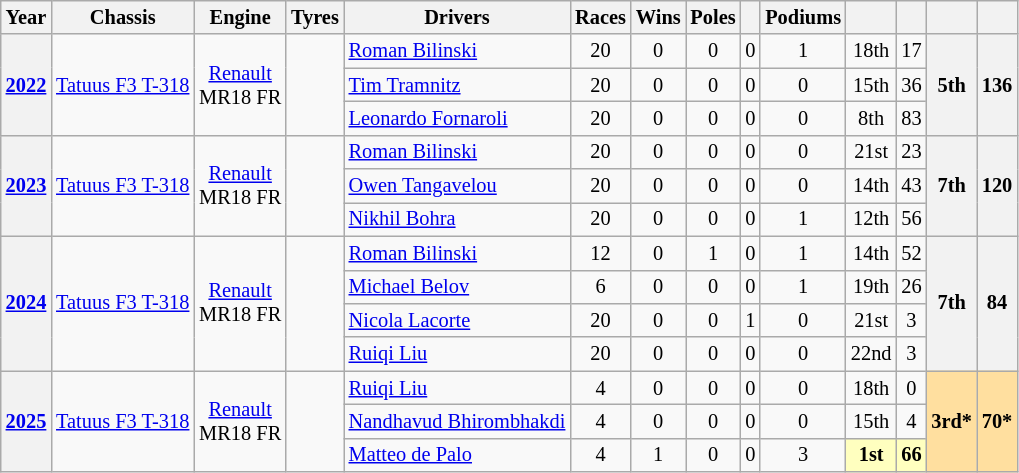<table class="wikitable" style="text-align:center; font-size:85%">
<tr>
<th>Year</th>
<th>Chassis</th>
<th>Engine</th>
<th>Tyres</th>
<th>Drivers</th>
<th>Races</th>
<th>Wins</th>
<th>Poles</th>
<th></th>
<th>Podiums</th>
<th></th>
<th></th>
<th></th>
<th></th>
</tr>
<tr>
<th rowspan="3"><a href='#'>2022</a></th>
<td rowspan="3"><a href='#'>Tatuus F3 T-318</a></td>
<td rowspan="3"><a href='#'>Renault</a><br>MR18 FR</td>
<td rowspan="3"></td>
<td align="left"> <a href='#'>Roman Bilinski</a></td>
<td>20</td>
<td>0</td>
<td>0</td>
<td>0</td>
<td>1</td>
<td>18th</td>
<td>17</td>
<th rowspan="3">5th</th>
<th rowspan="3">136</th>
</tr>
<tr>
<td align=left> <a href='#'>Tim Tramnitz</a></td>
<td>20</td>
<td>0</td>
<td>0</td>
<td>0</td>
<td>0</td>
<td>15th</td>
<td>36</td>
</tr>
<tr>
<td align="left"> <a href='#'>Leonardo Fornaroli</a></td>
<td>20</td>
<td>0</td>
<td>0</td>
<td>0</td>
<td>0</td>
<td>8th</td>
<td>83</td>
</tr>
<tr>
<th rowspan="3"><a href='#'>2023</a></th>
<td rowspan="3"><a href='#'>Tatuus F3 T-318</a></td>
<td rowspan="3"><a href='#'>Renault</a><br>MR18 FR</td>
<td rowspan="3"></td>
<td align="left"> <a href='#'>Roman Bilinski</a></td>
<td>20</td>
<td>0</td>
<td>0</td>
<td>0</td>
<td>0</td>
<td>21st</td>
<td>23</td>
<th rowspan="3">7th</th>
<th rowspan="3">120</th>
</tr>
<tr>
<td align=left> <a href='#'>Owen Tangavelou</a></td>
<td>20</td>
<td>0</td>
<td>0</td>
<td>0</td>
<td>0</td>
<td>14th</td>
<td>43</td>
</tr>
<tr>
<td align="left"> <a href='#'>Nikhil Bohra</a></td>
<td>20</td>
<td>0</td>
<td>0</td>
<td>0</td>
<td>1</td>
<td>12th</td>
<td>56</td>
</tr>
<tr>
<th rowspan="4"><a href='#'>2024</a></th>
<td rowspan="4"><a href='#'>Tatuus F3 T-318</a></td>
<td rowspan="4"><a href='#'>Renault</a><br>MR18 FR</td>
<td rowspan="4"></td>
<td align="left"> <a href='#'>Roman Bilinski</a></td>
<td>12</td>
<td>0</td>
<td>1</td>
<td>0</td>
<td>1</td>
<td>14th</td>
<td>52</td>
<th rowspan="4">7th</th>
<th rowspan="4">84</th>
</tr>
<tr>
<td align=left> <a href='#'>Michael Belov</a></td>
<td>6</td>
<td>0</td>
<td>0</td>
<td>0</td>
<td>1</td>
<td>19th</td>
<td>26</td>
</tr>
<tr>
<td align=left> <a href='#'>Nicola Lacorte</a></td>
<td>20</td>
<td>0</td>
<td>0</td>
<td>1</td>
<td>0</td>
<td>21st</td>
<td>3</td>
</tr>
<tr>
<td align="left"> <a href='#'>Ruiqi Liu</a></td>
<td>20</td>
<td>0</td>
<td>0</td>
<td>0</td>
<td>0</td>
<td>22nd</td>
<td>3</td>
</tr>
<tr>
<th rowspan="3"><a href='#'>2025</a></th>
<td rowspan="3"><a href='#'>Tatuus F3 T-318</a></td>
<td rowspan="3"><a href='#'>Renault</a><br>MR18 FR</td>
<td rowspan="3"></td>
<td align="left"> <a href='#'>Ruiqi Liu</a></td>
<td>4</td>
<td>0</td>
<td>0</td>
<td>0</td>
<td>0</td>
<td>18th</td>
<td>0</td>
<th rowspan="3" style="background:#FFDF9F;">3rd*</th>
<th rowspan="3" style="background:#FFDF9F;">70*</th>
</tr>
<tr>
<td align=left> <a href='#'>Nandhavud Bhirombhakdi</a></td>
<td>4</td>
<td>0</td>
<td>0</td>
<td>0</td>
<td>0</td>
<td>15th</td>
<td>4</td>
</tr>
<tr>
<td align="left"> <a href='#'>Matteo de Palo</a></td>
<td>4</td>
<td>1</td>
<td>0</td>
<td>0</td>
<td>3</td>
<td style="background:#FFFFBF;"><strong>1st</strong></td>
<td style="background:#FFFFBF;"><strong>66</strong></td>
</tr>
</table>
